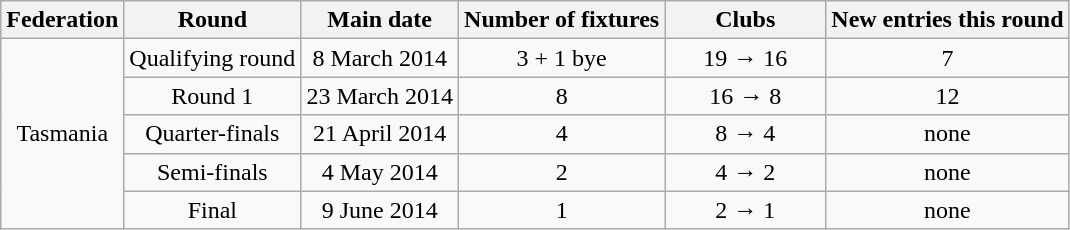<table class="wikitable" style="text-align:center">
<tr>
<th>Federation</th>
<th>Round</th>
<th>Main date</th>
<th>Number of fixtures</th>
<th style="width:100px;">Clubs</th>
<th>New entries this round</th>
</tr>
<tr>
<td rowspan=5>Tasmania</td>
<td>Qualifying round</td>
<td>8 March 2014</td>
<td>3 + 1 bye</td>
<td>19 → 16</td>
<td>7</td>
</tr>
<tr>
<td>Round 1</td>
<td>23 March 2014</td>
<td>8</td>
<td>16 → 8</td>
<td>12</td>
</tr>
<tr>
<td>Quarter-finals</td>
<td>21 April 2014</td>
<td>4</td>
<td>8 → 4</td>
<td>none</td>
</tr>
<tr>
<td>Semi-finals</td>
<td>4 May 2014</td>
<td>2</td>
<td>4 → 2</td>
<td>none</td>
</tr>
<tr>
<td>Final</td>
<td>9 June 2014</td>
<td>1</td>
<td>2 → 1</td>
<td>none</td>
</tr>
</table>
